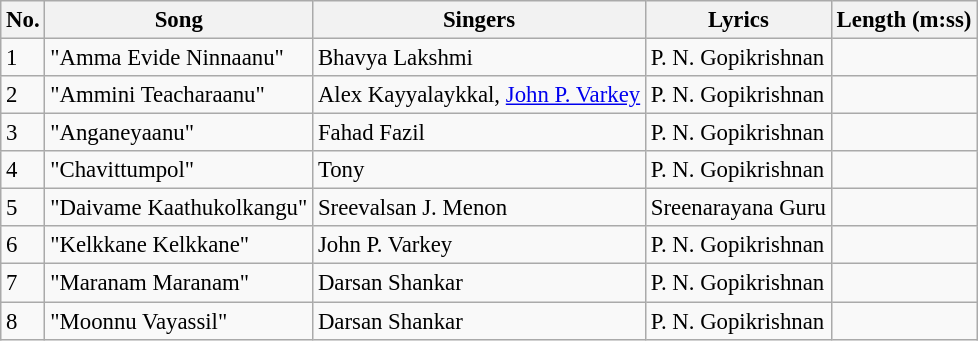<table class="wikitable" style="font-size:95%;">
<tr>
<th>No.</th>
<th>Song</th>
<th>Singers</th>
<th>Lyrics</th>
<th>Length (m:ss)</th>
</tr>
<tr>
<td>1</td>
<td>"Amma Evide Ninnaanu"</td>
<td>Bhavya Lakshmi</td>
<td>P. N. Gopikrishnan</td>
<td></td>
</tr>
<tr>
<td>2</td>
<td>"Ammini Teacharaanu"</td>
<td>Alex Kayyalaykkal, <a href='#'>John P. Varkey</a></td>
<td>P. N. Gopikrishnan</td>
<td></td>
</tr>
<tr>
<td>3</td>
<td>"Anganeyaanu"</td>
<td>Fahad Fazil</td>
<td>P. N. Gopikrishnan</td>
<td></td>
</tr>
<tr>
<td>4</td>
<td>"Chavittumpol"</td>
<td>Tony</td>
<td>P. N. Gopikrishnan</td>
<td></td>
</tr>
<tr>
<td>5</td>
<td>"Daivame Kaathukolkangu"</td>
<td>Sreevalsan J. Menon</td>
<td>Sreenarayana Guru</td>
<td></td>
</tr>
<tr>
<td>6</td>
<td>"Kelkkane Kelkkane"</td>
<td>John P. Varkey</td>
<td>P. N. Gopikrishnan</td>
<td></td>
</tr>
<tr>
<td>7</td>
<td>"Maranam Maranam"</td>
<td>Darsan Shankar</td>
<td>P. N. Gopikrishnan</td>
<td></td>
</tr>
<tr>
<td>8</td>
<td>"Moonnu Vayassil"</td>
<td>Darsan Shankar</td>
<td>P. N. Gopikrishnan</td>
<td></td>
</tr>
</table>
